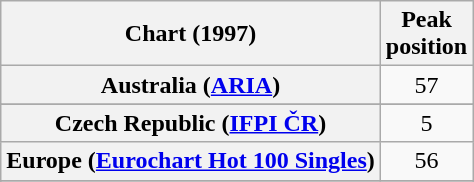<table class="wikitable sortable plainrowheaders" style="text-align:center">
<tr>
<th scope="col">Chart (1997)</th>
<th scope="col">Peak<br>position</th>
</tr>
<tr>
<th scope="row">Australia (<a href='#'>ARIA</a>)</th>
<td>57</td>
</tr>
<tr>
</tr>
<tr>
<th scope="row">Czech Republic (<a href='#'>IFPI ČR</a>)</th>
<td>5</td>
</tr>
<tr>
<th scope="row">Europe (<a href='#'>Eurochart Hot 100 Singles</a>)</th>
<td>56</td>
</tr>
<tr>
</tr>
<tr>
</tr>
<tr>
</tr>
<tr>
</tr>
<tr>
</tr>
<tr>
</tr>
</table>
